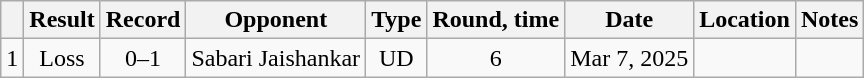<table class="wikitable" style="text-align:center">
<tr>
<th></th>
<th>Result</th>
<th>Record</th>
<th>Opponent</th>
<th>Type</th>
<th>Round, time</th>
<th>Date</th>
<th>Location</th>
<th>Notes</th>
</tr>
<tr>
<td>1</td>
<td>Loss</td>
<td>0–1</td>
<td align=left>Sabari Jaishankar</td>
<td>UD</td>
<td>6</td>
<td>Mar 7, 2025</td>
<td align=left></td>
<td align=left></td>
</tr>
</table>
